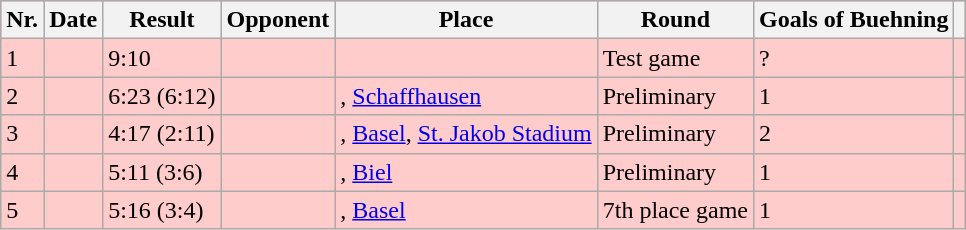<table class="wikitable sortable" style="background-color:#FFCCCC">
<tr>
<th>Nr.</th>
<th>Date</th>
<th>Result</th>
<th>Opponent</th>
<th>Place</th>
<th>Round</th>
<th>Goals of Buehning</th>
<th></th>
</tr>
<tr>
<td>1</td>
<td></td>
<td>9:10</td>
<td></td>
<td></td>
<td>Test game</td>
<td>?</td>
<td></td>
</tr>
<tr>
<td>2</td>
<td></td>
<td>6:23 (6:12)</td>
<td></td>
<td>, <a href='#'>Schaffhausen</a></td>
<td>Preliminary</td>
<td>1</td>
<td></td>
</tr>
<tr>
<td>3</td>
<td></td>
<td>4:17 (2:11)</td>
<td></td>
<td>, <a href='#'>Basel</a>, <a href='#'>St. Jakob Stadium</a></td>
<td>Preliminary</td>
<td>2</td>
<td></td>
</tr>
<tr>
<td>4</td>
<td></td>
<td>5:11 (3:6)</td>
<td></td>
<td>, <a href='#'>Biel</a></td>
<td>Preliminary</td>
<td>1</td>
<td></td>
</tr>
<tr>
<td>5</td>
<td></td>
<td>5:16 (3:4)</td>
<td></td>
<td>, <a href='#'>Basel</a></td>
<td>7th place game</td>
<td>1</td>
<td></td>
</tr>
</table>
